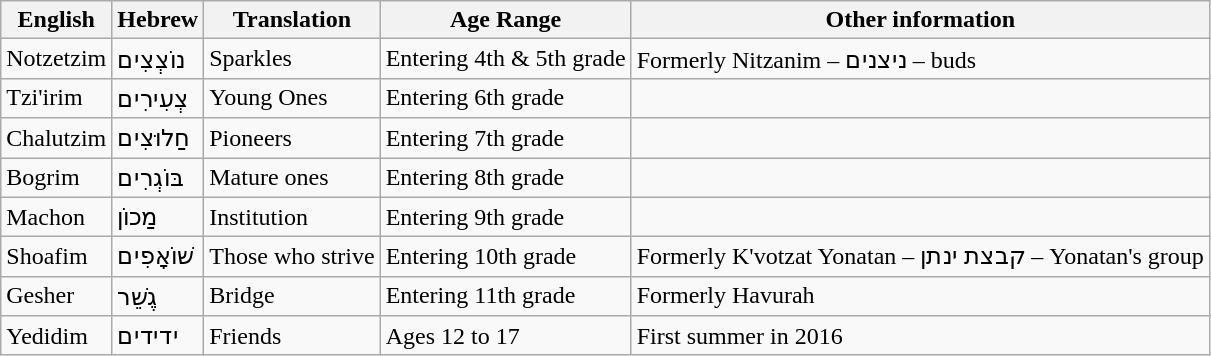<table class="wikitable">
<tr>
<th>English</th>
<th>Hebrew</th>
<th>Translation</th>
<th>Age Range</th>
<th>Other information</th>
</tr>
<tr>
<td>Notzetzim</td>
<td>נוֹצְצִים</td>
<td>Sparkles</td>
<td>Entering 4th & 5th grade</td>
<td>Formerly Nitzanim – ניצנים – buds</td>
</tr>
<tr>
<td>Tzi'irim</td>
<td>צְעִירִים</td>
<td>Young Ones</td>
<td>Entering 6th grade</td>
<td></td>
</tr>
<tr>
<td>Chalutzim</td>
<td>חַלוּצִים</td>
<td>Pioneers</td>
<td>Entering 7th grade</td>
<td></td>
</tr>
<tr>
<td>Bogrim</td>
<td>בּוֹגְרִים</td>
<td>Mature ones</td>
<td>Entering 8th grade</td>
<td></td>
</tr>
<tr>
<td>Machon</td>
<td>מַכוֹן</td>
<td>Institution</td>
<td>Entering 9th grade</td>
<td></td>
</tr>
<tr>
<td>Shoafim</td>
<td>שׁוֹאָפִים</td>
<td>Those who strive</td>
<td>Entering 10th grade</td>
<td>Formerly K'votzat Yonatan – קבצת ינתן – Yonatan's group</td>
</tr>
<tr>
<td>Gesher</td>
<td>גֶשֵׁר</td>
<td>Bridge</td>
<td>Entering 11th grade</td>
<td>Formerly Havurah</td>
</tr>
<tr>
<td>Yedidim</td>
<td>ידידים</td>
<td>Friends</td>
<td>Ages 12 to 17</td>
<td>First summer in 2016</td>
</tr>
</table>
